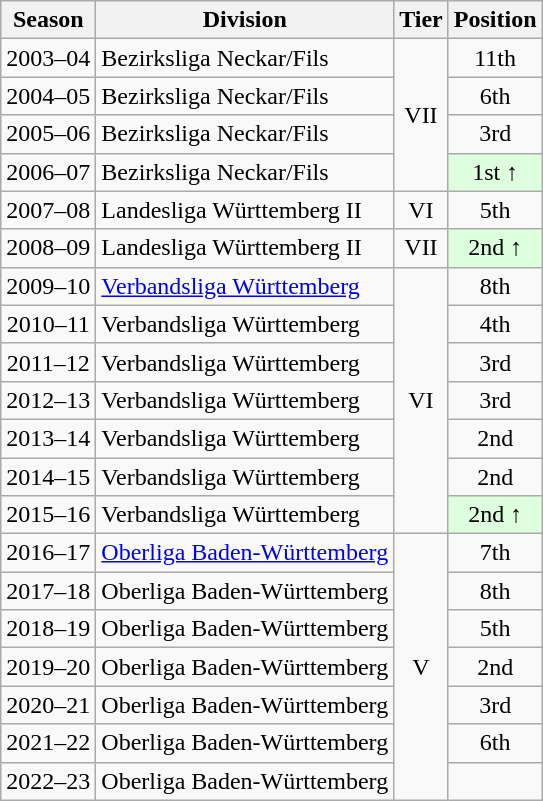<table class="wikitable">
<tr>
<th>Season</th>
<th>Division</th>
<th>Tier</th>
<th>Position</th>
</tr>
<tr align="center">
<td>2003–04</td>
<td align="left">Bezirksliga Neckar/Fils</td>
<td rowspan=4>VII</td>
<td>11th</td>
</tr>
<tr align="center">
<td>2004–05</td>
<td align="left">Bezirksliga Neckar/Fils</td>
<td>6th</td>
</tr>
<tr align="center">
<td>2005–06</td>
<td align="left">Bezirksliga Neckar/Fils</td>
<td>3rd</td>
</tr>
<tr align="center">
<td>2006–07</td>
<td align="left">Bezirksliga Neckar/Fils</td>
<td style="background:#ddffdd">1st ↑</td>
</tr>
<tr align="center">
<td>2007–08</td>
<td align="left">Landesliga Württemberg II</td>
<td>VI</td>
<td>5th</td>
</tr>
<tr align="center">
<td>2008–09</td>
<td align="left">Landesliga Württemberg II</td>
<td>VII</td>
<td style="background:#ddffdd">2nd ↑</td>
</tr>
<tr align="center">
<td>2009–10</td>
<td align="left"><a href='#'>Verbandsliga Württemberg</a></td>
<td rowspan=7>VI</td>
<td>8th</td>
</tr>
<tr align="center">
<td>2010–11</td>
<td align="left">Verbandsliga Württemberg</td>
<td>4th</td>
</tr>
<tr align="center">
<td>2011–12</td>
<td align="left">Verbandsliga Württemberg</td>
<td>3rd</td>
</tr>
<tr align="center">
<td>2012–13</td>
<td align="left">Verbandsliga Württemberg</td>
<td>3rd</td>
</tr>
<tr align="center">
<td>2013–14</td>
<td align="left">Verbandsliga Württemberg</td>
<td>2nd</td>
</tr>
<tr align="center">
<td>2014–15</td>
<td align="left">Verbandsliga Württemberg</td>
<td>2nd</td>
</tr>
<tr align="center">
<td>2015–16</td>
<td align="left">Verbandsliga Württemberg</td>
<td style="background:#ddffdd">2nd ↑</td>
</tr>
<tr align="center">
<td>2016–17</td>
<td align="left"><a href='#'>Oberliga Baden-Württemberg</a></td>
<td rowspan=7>V</td>
<td>7th</td>
</tr>
<tr align="center">
<td>2017–18</td>
<td align="left">Oberliga Baden-Württemberg</td>
<td>8th</td>
</tr>
<tr align="center">
<td>2018–19</td>
<td align="left">Oberliga Baden-Württemberg</td>
<td>5th</td>
</tr>
<tr align="center">
<td>2019–20</td>
<td align="left">Oberliga Baden-Württemberg</td>
<td>2nd</td>
</tr>
<tr align="center">
<td>2020–21</td>
<td align="left">Oberliga Baden-Württemberg</td>
<td>3rd</td>
</tr>
<tr align="center">
<td>2021–22</td>
<td align="left">Oberliga Baden-Württemberg</td>
<td>6th</td>
</tr>
<tr align="center">
<td>2022–23</td>
<td align="left">Oberliga Baden-Württemberg</td>
<td></td>
</tr>
</table>
